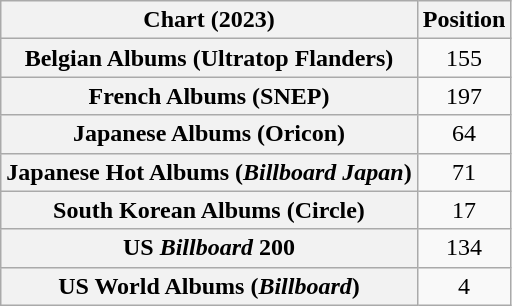<table class="wikitable sortable plainrowheaders" style="text-align:center">
<tr>
<th scope="col">Chart (2023)</th>
<th scope="col">Position</th>
</tr>
<tr>
<th scope="row">Belgian Albums (Ultratop Flanders)</th>
<td>155</td>
</tr>
<tr>
<th scope="row">French Albums (SNEP)</th>
<td>197</td>
</tr>
<tr>
<th scope="row">Japanese Albums (Oricon)</th>
<td>64</td>
</tr>
<tr>
<th scope="row">Japanese Hot Albums (<em>Billboard Japan</em>)</th>
<td>71</td>
</tr>
<tr>
<th scope="row">South Korean Albums (Circle)</th>
<td>17</td>
</tr>
<tr>
<th scope="row">US <em>Billboard</em> 200</th>
<td>134</td>
</tr>
<tr>
<th scope="row">US World Albums (<em>Billboard</em>)</th>
<td>4</td>
</tr>
</table>
